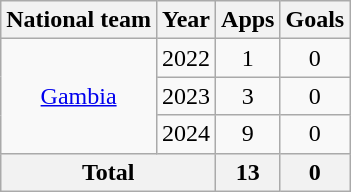<table class="wikitable" style="text-align:center">
<tr>
<th>National team</th>
<th>Year</th>
<th>Apps</th>
<th>Goals</th>
</tr>
<tr>
<td rowspan="3"><a href='#'>Gambia</a></td>
<td>2022</td>
<td>1</td>
<td>0</td>
</tr>
<tr>
<td>2023</td>
<td>3</td>
<td>0</td>
</tr>
<tr>
<td>2024</td>
<td>9</td>
<td>0</td>
</tr>
<tr>
<th colspan="2">Total</th>
<th>13</th>
<th>0</th>
</tr>
</table>
